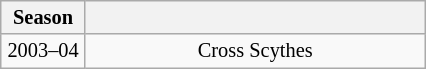<table class="wikitable" style="text-align: center; font-size:85%">
<tr>
<th width=50>Season</th>
<th width=220></th>
</tr>
<tr>
<td>2003–04</td>
<td>Cross Scythes</td>
</tr>
</table>
